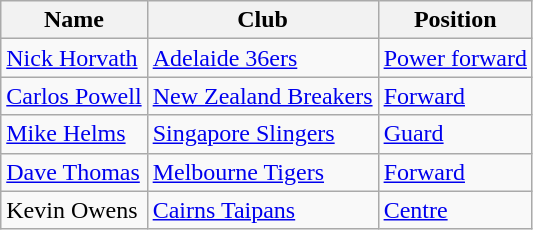<table class="wikitable">
<tr>
<th>Name</th>
<th>Club</th>
<th>Position</th>
</tr>
<tr>
<td><a href='#'>Nick Horvath</a></td>
<td><a href='#'>Adelaide 36ers</a></td>
<td><a href='#'>Power forward</a></td>
</tr>
<tr>
<td><a href='#'>Carlos Powell</a></td>
<td><a href='#'>New Zealand Breakers</a></td>
<td><a href='#'>Forward</a></td>
</tr>
<tr>
<td><a href='#'>Mike Helms</a></td>
<td><a href='#'>Singapore Slingers</a></td>
<td><a href='#'>Guard</a></td>
</tr>
<tr>
<td><a href='#'>Dave Thomas</a></td>
<td><a href='#'>Melbourne Tigers</a></td>
<td><a href='#'>Forward</a></td>
</tr>
<tr>
<td>Kevin Owens</td>
<td><a href='#'>Cairns Taipans</a></td>
<td><a href='#'>Centre</a></td>
</tr>
</table>
